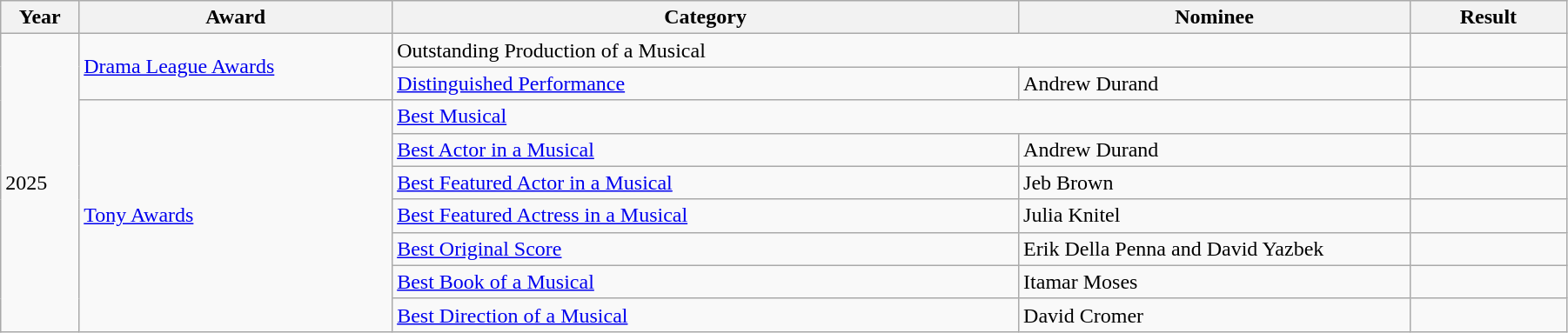<table class="wikitable" width="95%">
<tr>
<th width="5%">Year</th>
<th width="20%">Award</th>
<th width="40%">Category</th>
<th width="25%">Nominee</th>
<th width="10%">Result</th>
</tr>
<tr>
<td rowspan="9">2025</td>
<td rowspan="2"><a href='#'>Drama League Awards</a></td>
<td colspan="2">Outstanding Production of a Musical</td>
<td></td>
</tr>
<tr>
<td><a href='#'>Distinguished Performance</a></td>
<td>Andrew Durand</td>
<td></td>
</tr>
<tr>
<td rowspan="7"><a href='#'>Tony Awards</a></td>
<td colspan="2"><a href='#'>Best Musical</a></td>
<td></td>
</tr>
<tr>
<td><a href='#'>Best Actor in a Musical</a></td>
<td>Andrew Durand</td>
<td></td>
</tr>
<tr>
<td><a href='#'>Best Featured Actor in a Musical</a></td>
<td>Jeb Brown</td>
<td></td>
</tr>
<tr>
<td><a href='#'>Best Featured Actress in a Musical</a></td>
<td>Julia Knitel</td>
<td></td>
</tr>
<tr>
<td><a href='#'>Best Original Score</a></td>
<td>Erik Della Penna and David Yazbek</td>
<td></td>
</tr>
<tr>
<td><a href='#'>Best Book of a Musical</a></td>
<td>Itamar Moses</td>
<td></td>
</tr>
<tr>
<td><a href='#'>Best Direction of a Musical</a></td>
<td>David Cromer</td>
<td></td>
</tr>
</table>
